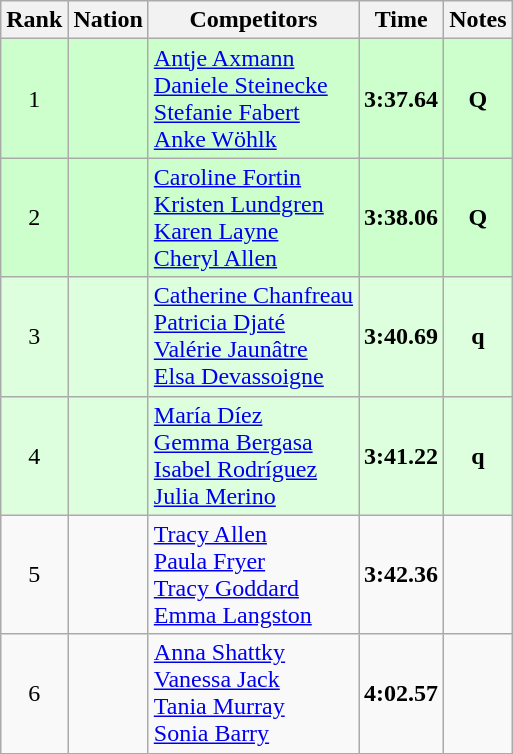<table class="wikitable sortable" style="text-align:center">
<tr>
<th>Rank</th>
<th>Nation</th>
<th>Competitors</th>
<th>Time</th>
<th>Notes</th>
</tr>
<tr bgcolor=ccffcc>
<td>1</td>
<td align=left></td>
<td align=left><a href='#'>Antje Axmann</a><br><a href='#'>Daniele Steinecke</a><br><a href='#'>Stefanie Fabert</a><br><a href='#'>Anke Wöhlk</a></td>
<td><strong>3:37.64</strong></td>
<td><strong>Q</strong></td>
</tr>
<tr bgcolor=ccffcc>
<td>2</td>
<td align=left></td>
<td align=left><a href='#'>Caroline Fortin</a><br><a href='#'>Kristen Lundgren</a><br><a href='#'>Karen Layne</a><br><a href='#'>Cheryl Allen</a></td>
<td><strong>3:38.06</strong></td>
<td><strong>Q</strong></td>
</tr>
<tr bgcolor=ddffdd>
<td>3</td>
<td align=left></td>
<td align=left><a href='#'>Catherine Chanfreau</a><br><a href='#'>Patricia Djaté</a><br><a href='#'>Valérie Jaunâtre</a><br><a href='#'>Elsa Devassoigne</a></td>
<td><strong>3:40.69</strong></td>
<td><strong>q</strong></td>
</tr>
<tr bgcolor=ddffdd>
<td>4</td>
<td align=left></td>
<td align=left><a href='#'>María Díez</a><br><a href='#'>Gemma Bergasa</a><br><a href='#'>Isabel Rodríguez</a><br><a href='#'>Julia Merino</a></td>
<td><strong>3:41.22</strong></td>
<td><strong>q</strong></td>
</tr>
<tr>
<td>5</td>
<td align=left></td>
<td align=left><a href='#'>Tracy Allen</a><br><a href='#'>Paula Fryer</a><br><a href='#'>Tracy Goddard</a><br><a href='#'>Emma Langston</a></td>
<td><strong>3:42.36</strong></td>
<td></td>
</tr>
<tr>
<td>6</td>
<td align=left></td>
<td align=left><a href='#'>Anna Shattky</a><br><a href='#'>Vanessa Jack</a><br><a href='#'>Tania Murray</a><br><a href='#'>Sonia Barry</a></td>
<td><strong>4:02.57</strong></td>
<td></td>
</tr>
</table>
